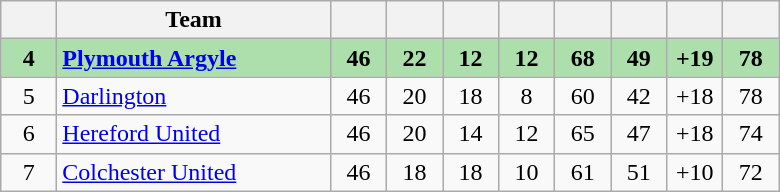<table class="wikitable" style="text-align:center">
<tr>
<th width="30"></th>
<th width="175">Team</th>
<th width="30"></th>
<th width="30"></th>
<th width="30"></th>
<th width="30"></th>
<th width="30"></th>
<th width="30"></th>
<th width="30"></th>
<th width="30"></th>
</tr>
<tr bgcolor=#ADDFAD>
<td><strong>4</strong></td>
<td align=left><strong><a href='#'>Plymouth Argyle</a></strong></td>
<td><strong>46</strong></td>
<td><strong>22</strong></td>
<td><strong>12</strong></td>
<td><strong>12</strong></td>
<td><strong>68</strong></td>
<td><strong>49</strong></td>
<td><strong>+19</strong></td>
<td><strong>78</strong></td>
</tr>
<tr>
<td>5</td>
<td align=left><a href='#'>Darlington</a></td>
<td>46</td>
<td>20</td>
<td>18</td>
<td>8</td>
<td>60</td>
<td>42</td>
<td>+18</td>
<td>78</td>
</tr>
<tr>
<td>6</td>
<td align=left><a href='#'>Hereford United</a></td>
<td>46</td>
<td>20</td>
<td>14</td>
<td>12</td>
<td>65</td>
<td>47</td>
<td>+18</td>
<td>74</td>
</tr>
<tr>
<td>7</td>
<td align=left><a href='#'>Colchester United</a></td>
<td>46</td>
<td>18</td>
<td>18</td>
<td>10</td>
<td>61</td>
<td>51</td>
<td>+10</td>
<td>72</td>
</tr>
</table>
